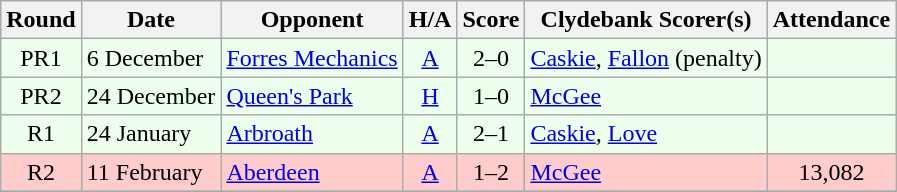<table class="wikitable" style="text-align:center">
<tr>
<th>Round</th>
<th>Date</th>
<th>Opponent</th>
<th>H/A</th>
<th>Score</th>
<th>Clydebank Scorer(s)</th>
<th>Attendance</th>
</tr>
<tr bgcolor=#EEFFEE>
<td>PR1</td>
<td align=left>6 December</td>
<td align=left><a href='#'>Forres Mechanics</a></td>
<td><a href='#'>A</a></td>
<td>2–0</td>
<td align=left><a href='#'>Caskie</a>, <a href='#'>Fallon</a> (penalty)</td>
<td></td>
</tr>
<tr bgcolor=#EEFFEE>
<td>PR2</td>
<td align=left>24 December</td>
<td align=left><a href='#'>Queen's Park</a></td>
<td><a href='#'>H</a></td>
<td>1–0</td>
<td align=left><a href='#'>McGee</a></td>
<td></td>
</tr>
<tr bgcolor=#EEFFEE>
<td>R1</td>
<td align=left>24 January</td>
<td align=left><a href='#'>Arbroath</a></td>
<td><a href='#'>A</a></td>
<td>2–1</td>
<td align=left><a href='#'>Caskie</a>, <a href='#'>Love</a></td>
<td></td>
</tr>
<tr bgcolor=#FFCCCC>
<td>R2</td>
<td align=left>11 February</td>
<td align=left><a href='#'>Aberdeen</a></td>
<td><a href='#'>A</a></td>
<td>1–2</td>
<td align=left><a href='#'>McGee</a></td>
<td>13,082</td>
</tr>
<tr>
</tr>
</table>
